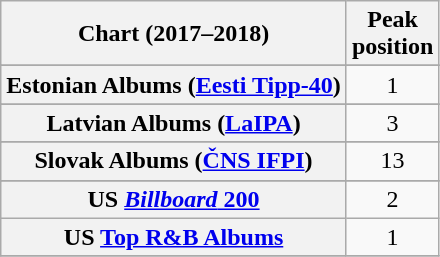<table class="wikitable sortable plainrowheaders" style="text-align:center">
<tr>
<th scope="col">Chart (2017–2018)</th>
<th scope="col">Peak<br> position</th>
</tr>
<tr>
</tr>
<tr>
</tr>
<tr>
</tr>
<tr>
</tr>
<tr>
</tr>
<tr>
</tr>
<tr>
</tr>
<tr>
</tr>
<tr>
<th scope="row">Estonian Albums (<a href='#'>Eesti Tipp-40</a>)</th>
<td>1</td>
</tr>
<tr>
</tr>
<tr>
</tr>
<tr>
</tr>
<tr>
</tr>
<tr>
<th scope="row">Latvian Albums (<a href='#'>LaIPA</a>)</th>
<td>3</td>
</tr>
<tr>
</tr>
<tr>
</tr>
<tr>
<th scope="row">Slovak Albums (<a href='#'>ČNS IFPI</a>)</th>
<td>13</td>
</tr>
<tr>
</tr>
<tr>
</tr>
<tr>
</tr>
<tr>
</tr>
<tr>
<th scope="row">US <a href='#'><em>Billboard</em> 200</a></th>
<td>2</td>
</tr>
<tr>
<th scope="row">US <a href='#'>Top R&B Albums</a></th>
<td>1</td>
</tr>
<tr>
</tr>
</table>
